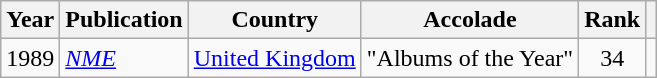<table class="wikitable sortable" style="margin:0 1em 1em 0;">
<tr>
<th>Year</th>
<th>Publication</th>
<th>Country</th>
<th>Accolade</th>
<th>Rank</th>
<th class=unsortable></th>
</tr>
<tr>
<td align=center>1989</td>
<td><em><a href='#'>NME</a></em></td>
<td><a href='#'>United Kingdom</a></td>
<td>"Albums of the Year"</td>
<td align=center>34</td>
<td></td>
</tr>
</table>
